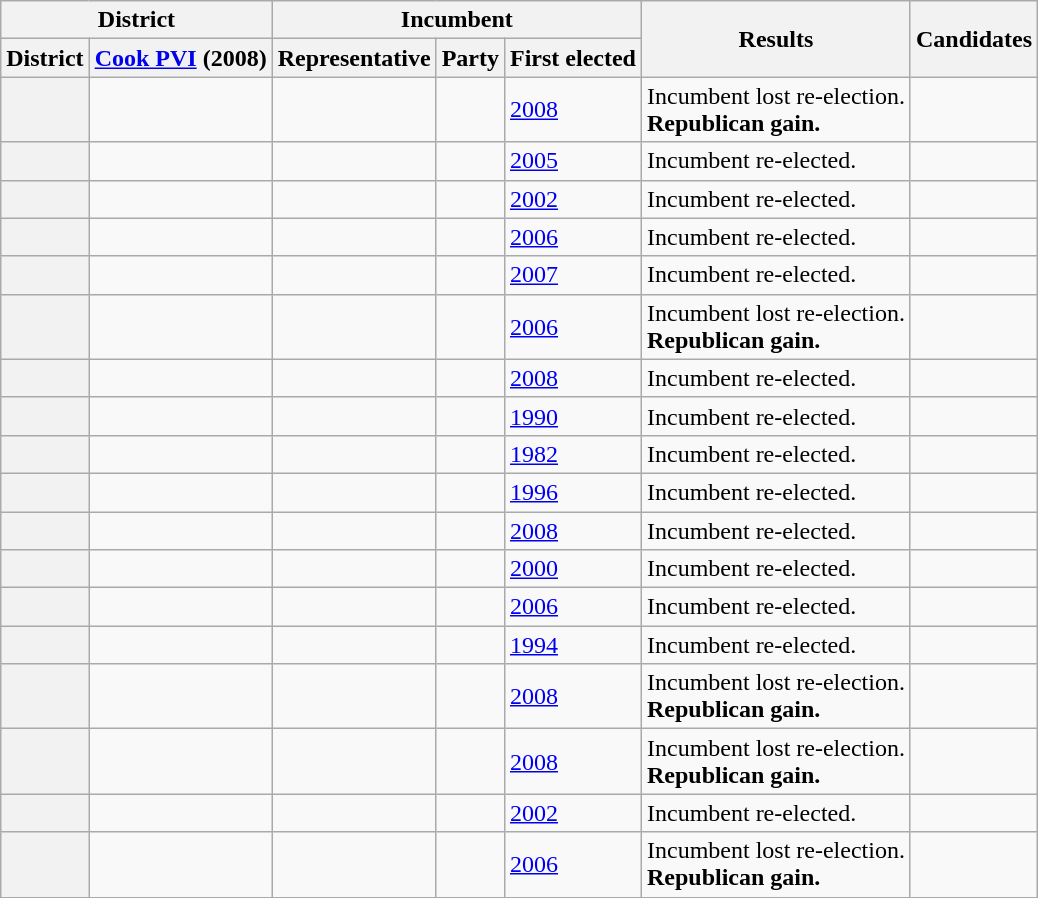<table class="wikitable sortable">
<tr>
<th colspan=2>District</th>
<th colspan=3>Incumbent</th>
<th rowspan=2>Results</th>
<th rowspan=2>Candidates</th>
</tr>
<tr valign=bottom>
<th>District</th>
<th><a href='#'>Cook PVI</a> (2008)</th>
<th>Representative</th>
<th>Party</th>
<th>First elected</th>
</tr>
<tr>
<th></th>
<td></td>
<td></td>
<td></td>
<td><a href='#'>2008</a></td>
<td>Incumbent lost re-election.<br><strong>Republican gain.</strong></td>
<td nowrap></td>
</tr>
<tr>
<th></th>
<td></td>
<td></td>
<td></td>
<td><a href='#'>2005 </a></td>
<td>Incumbent re-elected.</td>
<td nowrap></td>
</tr>
<tr>
<th></th>
<td></td>
<td></td>
<td></td>
<td><a href='#'>2002</a></td>
<td>Incumbent re-elected.</td>
<td nowrap></td>
</tr>
<tr>
<th></th>
<td></td>
<td></td>
<td></td>
<td><a href='#'>2006</a></td>
<td>Incumbent re-elected.</td>
<td nowrap></td>
</tr>
<tr>
<th></th>
<td></td>
<td></td>
<td></td>
<td><a href='#'>2007 </a></td>
<td>Incumbent re-elected.</td>
<td nowrap></td>
</tr>
<tr>
<th></th>
<td></td>
<td></td>
<td></td>
<td><a href='#'>2006</a></td>
<td>Incumbent lost re-election.<br><strong>Republican gain.</strong></td>
<td nowrap></td>
</tr>
<tr>
<th></th>
<td></td>
<td></td>
<td></td>
<td><a href='#'>2008</a></td>
<td>Incumbent re-elected.</td>
<td nowrap></td>
</tr>
<tr>
<th></th>
<td></td>
<td></td>
<td></td>
<td><a href='#'>1990</a></td>
<td>Incumbent re-elected.</td>
<td nowrap></td>
</tr>
<tr>
<th></th>
<td></td>
<td></td>
<td></td>
<td><a href='#'>1982</a></td>
<td>Incumbent re-elected.</td>
<td nowrap></td>
</tr>
<tr>
<th></th>
<td></td>
<td></td>
<td></td>
<td><a href='#'>1996</a></td>
<td>Incumbent re-elected.</td>
<td nowrap></td>
</tr>
<tr>
<th></th>
<td></td>
<td></td>
<td></td>
<td><a href='#'>2008</a></td>
<td>Incumbent re-elected.</td>
<td nowrap></td>
</tr>
<tr>
<th></th>
<td></td>
<td></td>
<td></td>
<td><a href='#'>2000</a></td>
<td>Incumbent re-elected.</td>
<td nowrap></td>
</tr>
<tr>
<th></th>
<td></td>
<td></td>
<td></td>
<td><a href='#'>2006</a></td>
<td>Incumbent re-elected.</td>
<td nowrap></td>
</tr>
<tr>
<th></th>
<td></td>
<td></td>
<td></td>
<td><a href='#'>1994</a></td>
<td>Incumbent re-elected.</td>
<td nowrap></td>
</tr>
<tr>
<th></th>
<td></td>
<td></td>
<td></td>
<td><a href='#'>2008</a></td>
<td>Incumbent lost re-election.<br><strong>Republican gain.</strong></td>
<td nowrap></td>
</tr>
<tr>
<th></th>
<td></td>
<td></td>
<td></td>
<td><a href='#'>2008</a></td>
<td>Incumbent lost re-election.<br><strong>Republican gain.</strong></td>
<td nowrap></td>
</tr>
<tr>
<th></th>
<td></td>
<td></td>
<td></td>
<td><a href='#'>2002</a></td>
<td>Incumbent re-elected.</td>
<td nowrap></td>
</tr>
<tr>
<th></th>
<td></td>
<td></td>
<td></td>
<td><a href='#'>2006</a></td>
<td>Incumbent lost re-election.<br><strong>Republican gain.</strong></td>
<td nowrap></td>
</tr>
</table>
